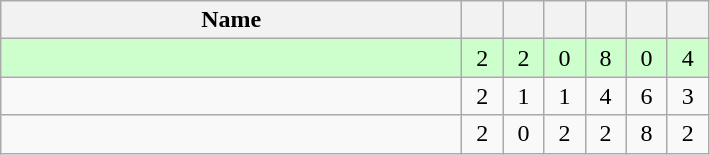<table class=wikitable style="text-align:center">
<tr>
<th width=300>Name</th>
<th width=20></th>
<th width=20></th>
<th width=20></th>
<th width=20></th>
<th width=20></th>
<th width=20></th>
</tr>
<tr style="background-color:#ccffcc;">
<td style="text-align:left;"></td>
<td>2</td>
<td>2</td>
<td>0</td>
<td>8</td>
<td>0</td>
<td>4</td>
</tr>
<tr>
<td style="text-align:left;"></td>
<td>2</td>
<td>1</td>
<td>1</td>
<td>4</td>
<td>6</td>
<td>3</td>
</tr>
<tr>
<td style="text-align:left;"></td>
<td>2</td>
<td>0</td>
<td>2</td>
<td>2</td>
<td>8</td>
<td>2</td>
</tr>
</table>
